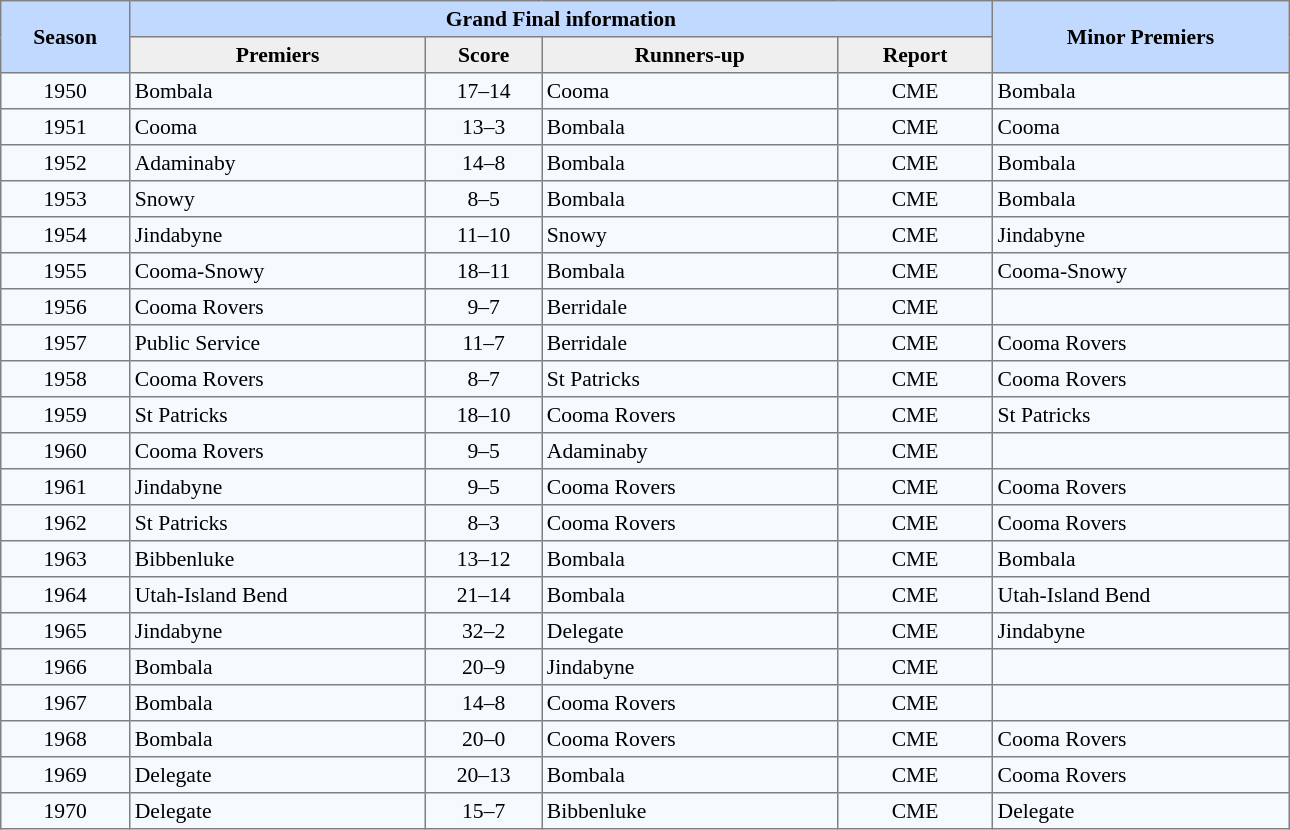<table border=1 style="border-collapse:collapse; font-size:90%;" cellpadding=3 cellspacing=0 width=68%>
<tr bgcolor=#C1D8FF>
<th rowspan=2 width=10%>Season</th>
<th rowspan=1 colspan=4>Grand Final information</th>
<th rowspan=2 width=23%>Minor Premiers</th>
</tr>
<tr bgcolor=#EFEFEF>
<th rowspan=1 width=23%>Premiers</th>
<th rowspan=1 width=9%>Score</th>
<th rowspan=1 width=23%>Runners-up</th>
<th rowspan=1 width=12%>Report</th>
</tr>
<tr align=centre bgcolor=#F5FAFF>
<td style="text-align:center;">1950</td>
<td style="text-align:left;"> Bombala</td>
<td style="text-align:center;">17–14</td>
<td style="text-align:left;"> Cooma</td>
<td style="text-align:center;">CME</td>
<td style="text-align:left;"> Bombala</td>
</tr>
<tr align=centre bgcolor=#F5FAFF>
<td style="text-align:center;">1951</td>
<td style="text-align:left;"> Cooma</td>
<td style="text-align:center;">13–3</td>
<td style="text-align:left;"> Bombala</td>
<td style="text-align:center;">CME</td>
<td style="text-align:left;"> Cooma</td>
</tr>
<tr align=centre bgcolor=#F5FAFF>
<td style="text-align:center;">1952</td>
<td style="text-align:left;"> Adaminaby</td>
<td style="text-align:center;">14–8</td>
<td style="text-align:left;"> Bombala</td>
<td style="text-align:center;">CME</td>
<td style="text-align:left;"> Bombala</td>
</tr>
<tr align=centre bgcolor=#F5FAFF>
<td style="text-align:center;">1953</td>
<td style="text-align:left;"> Snowy</td>
<td style="text-align:center;">8–5</td>
<td style="text-align:left;"> Bombala</td>
<td style="text-align:center;">CME</td>
<td style="text-align:left;"> Bombala</td>
</tr>
<tr align=centre bgcolor=#F5FAFF>
<td style="text-align:center;">1954</td>
<td style="text-align:left;"> Jindabyne</td>
<td style="text-align:center;">11–10</td>
<td style="text-align:left;"> Snowy</td>
<td style="text-align:center;">CME</td>
<td style="text-align:left;"> Jindabyne</td>
</tr>
<tr align=centre bgcolor=#F5FAFF>
<td style="text-align:center;">1955</td>
<td style="text-align:left;"> Cooma-Snowy</td>
<td style="text-align:center;">18–11</td>
<td style="text-align:left;"> Bombala</td>
<td style="text-align:center;">CME</td>
<td style="text-align:left;"> Cooma-Snowy</td>
</tr>
<tr align=centre bgcolor=#F5FAFF>
<td style="text-align:center;">1956</td>
<td style="text-align:left;"> Cooma Rovers</td>
<td style="text-align:center;">9–7</td>
<td style="text-align:left;"> Berridale</td>
<td style="text-align:center;">CME</td>
<td style="text-align:left;"></td>
</tr>
<tr align=centre bgcolor=#F5FAFF>
<td style="text-align:center;">1957</td>
<td style="text-align:left;"> Public Service</td>
<td style="text-align:center;">11–7</td>
<td style="text-align:left;"> Berridale</td>
<td style="text-align:center;">CME</td>
<td style="text-align:left;"> Cooma Rovers</td>
</tr>
<tr align=centre bgcolor=#F5FAFF>
<td style="text-align:center;">1958</td>
<td style="text-align:left;"> Cooma Rovers</td>
<td style="text-align:center;">8–7</td>
<td style="text-align:left;"> St Patricks</td>
<td style="text-align:center;">CME</td>
<td style="text-align:left;"> Cooma Rovers</td>
</tr>
<tr align=centre bgcolor=#F5FAFF>
<td style="text-align:center;">1959</td>
<td style="text-align:left;"> St Patricks</td>
<td style="text-align:center;">18–10</td>
<td style="text-align:left;"> Cooma Rovers</td>
<td style="text-align:center;">CME</td>
<td style="text-align:left;"> St Patricks</td>
</tr>
<tr align=centre bgcolor=#F5FAFF>
<td style="text-align:center;">1960</td>
<td style="text-align:left;"> Cooma Rovers</td>
<td style="text-align:center;">9–5</td>
<td style="text-align:left;"> Adaminaby</td>
<td style="text-align:center;">CME</td>
<td style="text-align:left;"></td>
</tr>
<tr align=centre bgcolor=#F5FAFF>
<td style="text-align:center;">1961</td>
<td style="text-align:left;"> Jindabyne</td>
<td style="text-align:center;">9–5</td>
<td style="text-align:left;"> Cooma Rovers</td>
<td style="text-align:center;">CME</td>
<td style="text-align:left;"> Cooma Rovers</td>
</tr>
<tr align=centre bgcolor=#F5FAFF>
<td style="text-align:center;">1962</td>
<td style="text-align:left;"> St Patricks</td>
<td style="text-align:center;">8–3</td>
<td style="text-align:left;"> Cooma Rovers</td>
<td style="text-align:center;">CME</td>
<td style="text-align:left;"> Cooma Rovers</td>
</tr>
<tr align=centre bgcolor=#F5FAFF>
<td style="text-align:center;">1963</td>
<td style="text-align:left;"> Bibbenluke</td>
<td style="text-align:center;">13–12</td>
<td style="text-align:left;"> Bombala</td>
<td style="text-align:center;">CME</td>
<td style="text-align:left;"> Bombala</td>
</tr>
<tr align=centre bgcolor=#F5FAFF>
<td style="text-align:center;">1964</td>
<td style="text-align:left;"> Utah-Island Bend</td>
<td style="text-align:center;">21–14</td>
<td style="text-align:left;"> Bombala</td>
<td style="text-align:center;">CME</td>
<td style="text-align:left;"> Utah-Island Bend</td>
</tr>
<tr align=centre bgcolor=#F5FAFF>
<td style="text-align:center;">1965</td>
<td style="text-align:left;"> Jindabyne</td>
<td style="text-align:center;">32–2</td>
<td style="text-align:left;"> Delegate</td>
<td style="text-align:center;">CME</td>
<td style="text-align:left;"> Jindabyne</td>
</tr>
<tr align=centre bgcolor=#F5FAFF>
<td style="text-align:center;">1966</td>
<td style="text-align:left;"> Bombala</td>
<td style="text-align:center;">20–9</td>
<td style="text-align:left;"> Jindabyne</td>
<td style="text-align:center;">CME</td>
<td style="text-align:left;"></td>
</tr>
<tr align=centre bgcolor=#F5FAFF>
<td style="text-align:center;">1967</td>
<td style="text-align:left;"> Bombala</td>
<td style="text-align:center;">14–8</td>
<td style="text-align:left;"> Cooma Rovers</td>
<td style="text-align:center;">CME</td>
<td style="text-align:left;"></td>
</tr>
<tr align=centre bgcolor=#F5FAFF>
<td style="text-align:center;">1968</td>
<td style="text-align:left;"> Bombala</td>
<td style="text-align:center;">20–0</td>
<td style="text-align:left;"> Cooma Rovers</td>
<td style="text-align:center;">CME</td>
<td style="text-align:left;"> Cooma Rovers</td>
</tr>
<tr align=centre bgcolor=#F5FAFF>
<td style="text-align:center;">1969</td>
<td style="text-align:left;"> Delegate</td>
<td style="text-align:center;">20–13</td>
<td style="text-align:left;"> Bombala</td>
<td style="text-align:center;">CME</td>
<td style="text-align:left;"> Cooma Rovers</td>
</tr>
<tr align=centre bgcolor=#F5FAFF>
<td style="text-align:center;">1970</td>
<td style="text-align:left;"> Delegate</td>
<td style="text-align:center;">15–7</td>
<td style="text-align:left;"> Bibbenluke</td>
<td style="text-align:center;">CME</td>
<td style="text-align:left;"> Delegate</td>
</tr>
</table>
